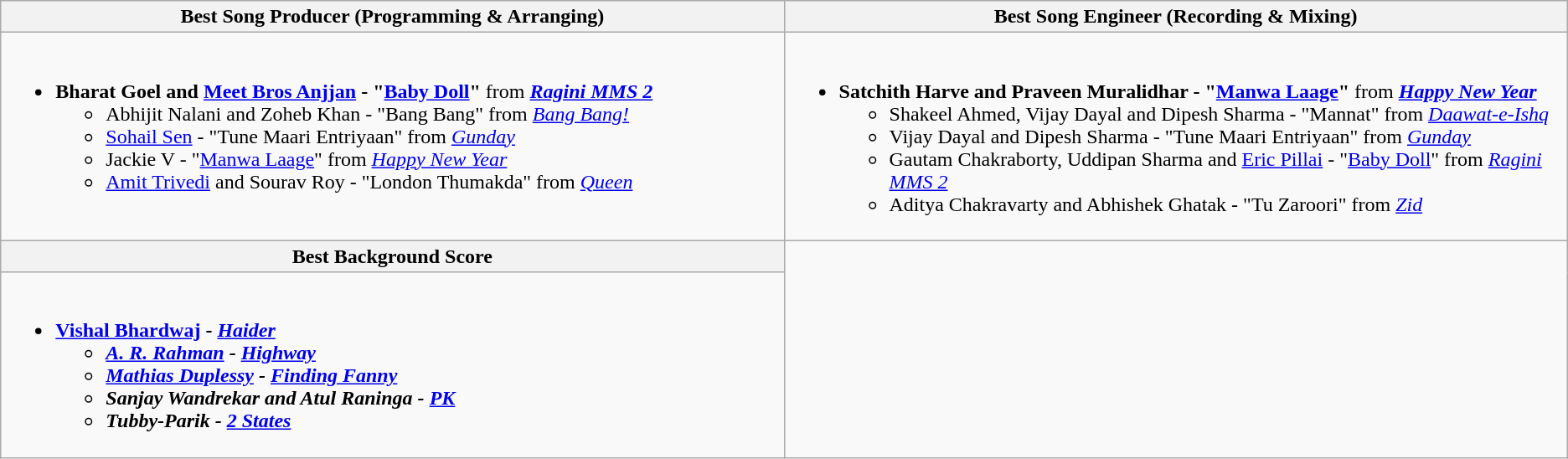<table class="wikitable">
<tr>
<th style="width:50%;">Best Song Producer (Programming & Arranging)</th>
<th style="width:50%;">Best Song Engineer (Recording & Mixing)</th>
</tr>
<tr>
<td valign="top"><br><ul><li><strong>Bharat Goel and <a href='#'>Meet Bros Anjjan</a> - "<a href='#'>Baby Doll</a>"</strong> from <strong><em><a href='#'>Ragini MMS 2</a></em></strong><ul><li>Abhijit Nalani and Zoheb Khan - "Bang Bang" from <em><a href='#'>Bang Bang!</a></em></li><li><a href='#'>Sohail Sen</a> - "Tune Maari Entriyaan" from <em><a href='#'>Gunday</a></em></li><li>Jackie V - "<a href='#'>Manwa Laage</a>" from <em><a href='#'>Happy New Year</a></em></li><li><a href='#'>Amit Trivedi</a> and Sourav Roy - "London Thumakda" from <em><a href='#'>Queen</a></em></li></ul></li></ul></td>
<td valign="top"><br><ul><li><strong>Satchith Harve and Praveen Muralidhar - "<a href='#'>Manwa Laage</a>"</strong> from <strong><em><a href='#'>Happy New Year</a></em></strong><ul><li>Shakeel Ahmed, Vijay Dayal and Dipesh Sharma - "Mannat" from <em><a href='#'>Daawat-e-Ishq</a></em></li><li>Vijay Dayal and Dipesh Sharma - "Tune Maari Entriyaan" from <em><a href='#'>Gunday</a></em></li><li>Gautam Chakraborty, Uddipan Sharma and <a href='#'>Eric Pillai</a> - "<a href='#'>Baby Doll</a>" from <em><a href='#'>Ragini MMS 2</a></em></li><li>Aditya Chakravarty and Abhishek Ghatak - "Tu Zaroori" from <em><a href='#'>Zid</a></em></li></ul></li></ul></td>
</tr>
<tr>
<th>Best Background Score</th>
</tr>
<tr>
<td valign="top"><br><ul><li><strong><a href='#'>Vishal Bhardwaj</a> - <em><a href='#'>Haider</a><strong><em><ul><li><a href='#'>A. R. Rahman</a> - </em><a href='#'>Highway</a><em></li><li><a href='#'>Mathias Duplessy</a> - </em><a href='#'>Finding Fanny</a><em></li><li>Sanjay Wandrekar and Atul Raninga - </em><a href='#'>PK</a><em></li><li>Tubby-Parik - </em><a href='#'>2 States</a><em></li></ul></li></ul></td>
</tr>
</table>
